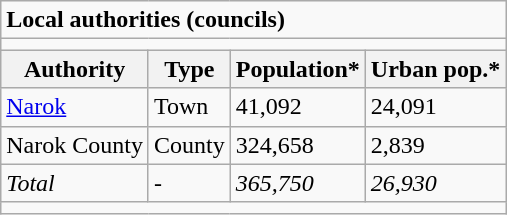<table class="wikitable">
<tr>
<td colspan="4"><strong>Local authorities (councils)</strong></td>
</tr>
<tr>
<td colspan="4"></td>
</tr>
<tr>
<th>Authority</th>
<th>Type</th>
<th>Population*</th>
<th>Urban pop.*</th>
</tr>
<tr>
<td><a href='#'>Narok</a></td>
<td>Town</td>
<td>41,092</td>
<td>24,091</td>
</tr>
<tr>
<td>Narok County</td>
<td>County</td>
<td>324,658</td>
<td>2,839</td>
</tr>
<tr>
<td><em>Total</em></td>
<td>-</td>
<td><em>365,750</em></td>
<td><em>26,930</em></td>
</tr>
<tr>
<td colspan="4"></td>
</tr>
</table>
